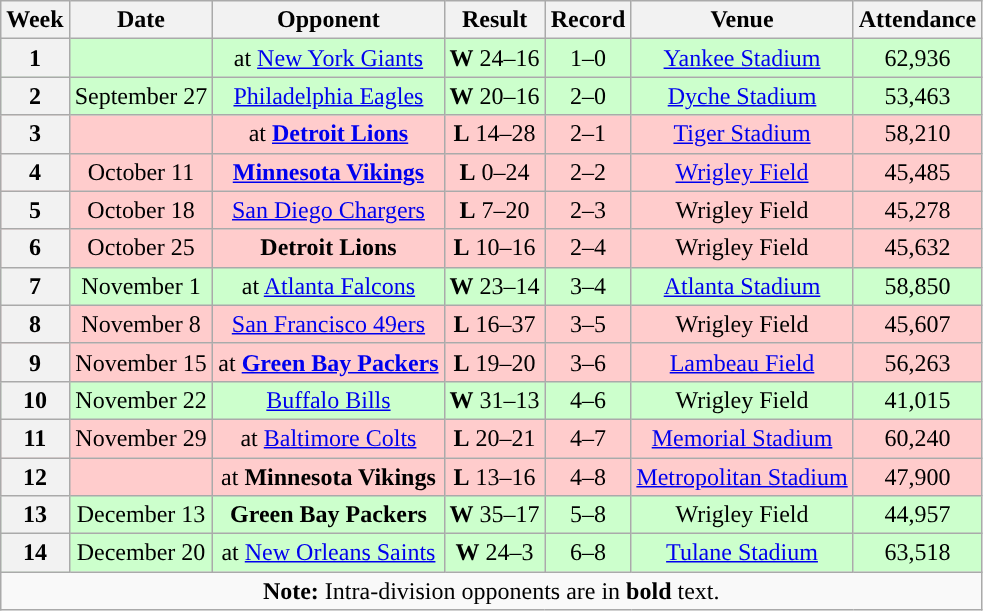<table class="wikitable" style="text-align:center">
<tr>
<th>Week</th>
<th>Date</th>
<th>Opponent</th>
<th>Result</th>
<th>Record</th>
<th>Venue</th>
<th>Attendance</th>
</tr>
<tr style="background:#cfc">
<th>1</th>
<td></td>
<td>at <a href='#'>New York Giants</a></td>
<td><strong>W</strong> 24–16</td>
<td>1–0</td>
<td><a href='#'>Yankee Stadium</a></td>
<td>62,936</td>
</tr>
<tr style="background:#cfc">
<th>2</th>
<td>September 27</td>
<td><a href='#'>Philadelphia Eagles</a></td>
<td><strong>W</strong> 20–16</td>
<td>2–0</td>
<td><a href='#'>Dyche Stadium</a></td>
<td>53,463</td>
</tr>
<tr style="background:#fcc">
<th>3</th>
<td></td>
<td>at <strong><a href='#'>Detroit Lions</a></strong></td>
<td><strong>L</strong> 14–28</td>
<td>2–1</td>
<td><a href='#'>Tiger Stadium</a></td>
<td>58,210</td>
</tr>
<tr style="background:#fcc">
<th>4</th>
<td>October 11</td>
<td><strong><a href='#'>Minnesota Vikings</a></strong></td>
<td><strong>L</strong> 0–24</td>
<td>2–2</td>
<td><a href='#'>Wrigley Field</a></td>
<td>45,485</td>
</tr>
<tr style="background:#fcc">
<th>5</th>
<td>October 18</td>
<td><a href='#'>San Diego Chargers</a></td>
<td><strong>L</strong> 7–20</td>
<td>2–3</td>
<td>Wrigley Field</td>
<td>45,278</td>
</tr>
<tr style="background:#fcc">
<th>6</th>
<td>October 25</td>
<td><strong>Detroit Lions</strong></td>
<td><strong>L</strong> 10–16</td>
<td>2–4</td>
<td>Wrigley Field</td>
<td>45,632</td>
</tr>
<tr style="background:#cfc">
<th>7</th>
<td>November 1</td>
<td>at <a href='#'>Atlanta Falcons</a></td>
<td><strong>W</strong> 23–14</td>
<td>3–4</td>
<td><a href='#'>Atlanta Stadium</a></td>
<td>58,850</td>
</tr>
<tr style="background:#fcc">
<th>8</th>
<td>November 8</td>
<td><a href='#'>San Francisco 49ers</a></td>
<td><strong>L</strong> 16–37</td>
<td>3–5</td>
<td>Wrigley Field</td>
<td>45,607</td>
</tr>
<tr style="background:#fcc">
<th>9</th>
<td>November 15</td>
<td>at <strong><a href='#'>Green Bay Packers</a></strong></td>
<td><strong>L</strong> 19–20</td>
<td>3–6</td>
<td><a href='#'>Lambeau Field</a></td>
<td>56,263</td>
</tr>
<tr style="background:#cfc">
<th>10</th>
<td>November 22</td>
<td><a href='#'>Buffalo Bills</a></td>
<td><strong>W</strong> 31–13</td>
<td>4–6</td>
<td>Wrigley Field</td>
<td>41,015</td>
</tr>
<tr style="background:#fcc">
<th>11</th>
<td>November 29</td>
<td>at <a href='#'>Baltimore Colts</a></td>
<td><strong>L</strong> 20–21</td>
<td>4–7</td>
<td><a href='#'>Memorial Stadium</a></td>
<td>60,240</td>
</tr>
<tr style="background:#fcc">
<th>12</th>
<td></td>
<td>at <strong>Minnesota Vikings</strong></td>
<td><strong>L</strong> 13–16</td>
<td>4–8</td>
<td><a href='#'>Metropolitan Stadium</a></td>
<td>47,900</td>
</tr>
<tr style="background:#cfc">
<th>13</th>
<td>December 13</td>
<td><strong>Green Bay Packers</strong></td>
<td><strong>W</strong> 35–17</td>
<td>5–8</td>
<td>Wrigley Field</td>
<td>44,957</td>
</tr>
<tr style="background:#cfc">
<th>14</th>
<td>December 20</td>
<td>at <a href='#'>New Orleans Saints</a></td>
<td><strong>W</strong> 24–3</td>
<td>6–8</td>
<td><a href='#'>Tulane Stadium</a></td>
<td>63,518</td>
</tr>
<tr>
<td colspan="8"><strong>Note:</strong> Intra-division opponents are in <strong>bold</strong> text.</td>
</tr>
</table>
